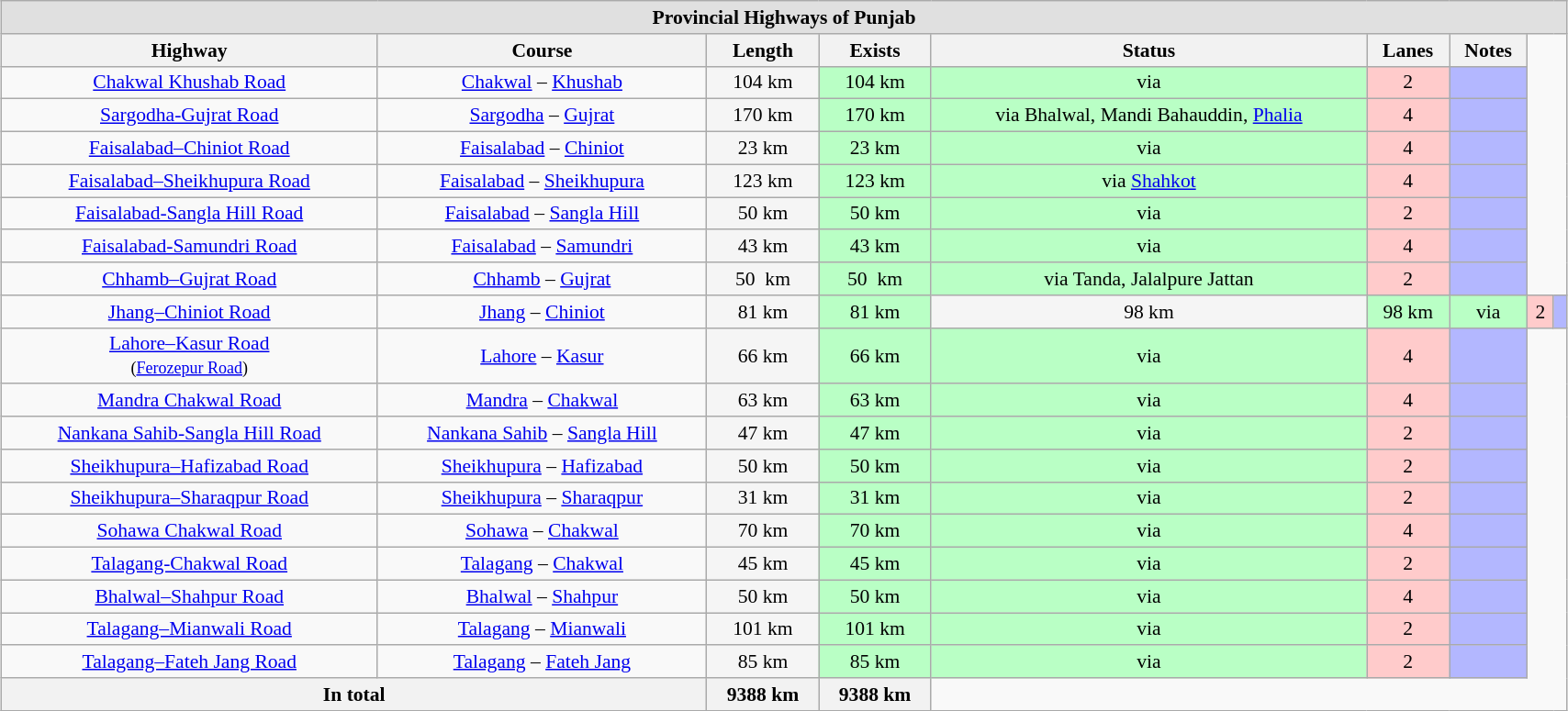<table class="wikitable" style="margin:auto; font-size:90%; align:center; text-align:center; width:90%">
<tr>
<td colspan="12" bgcolor="#E0E0E0"><strong>Provincial Highways of Punjab</strong></td>
</tr>
<tr>
<th>Highway</th>
<th>Course</th>
<th>Length</th>
<th>Exists</th>
<th>Status</th>
<th>Lanes</th>
<th>Notes</th>
</tr>
<tr>
<td><a href='#'>Chakwal Khushab Road</a></td>
<td><a href='#'>Chakwal</a> – <a href='#'>Khushab</a></td>
<td bgcolor="#F5F5F5">104 km</td>
<td bgcolor="#B9FFC5">104 km</td>
<td bgcolor="#B9FFC5">via</td>
<td bgcolor="#FFCBCB">2</td>
<td bgcolor="#B3B7FF"></td>
</tr>
<tr>
<td><a href='#'>Sargodha-Gujrat Road</a></td>
<td><a href='#'>Sargodha</a> – <a href='#'>Gujrat</a></td>
<td bgcolor="#F5F5F5">170 km</td>
<td bgcolor="#B9FFC5">170 km</td>
<td bgcolor="#B9FFC5">via Bhalwal, Mandi Bahauddin, <a href='#'>Phalia</a></td>
<td bgcolor="#FFCBCB">4</td>
<td bgcolor="#B3B7FF"></td>
</tr>
<tr>
<td><a href='#'>Faisalabad–Chiniot Road</a></td>
<td><a href='#'>Faisalabad</a> – <a href='#'>Chiniot</a></td>
<td bgcolor="#F5F5F5">23 km</td>
<td bgcolor="#B9FFC5">23 km</td>
<td bgcolor="#B9FFC5">via</td>
<td bgcolor="#FFCBCB">4</td>
<td bgcolor="#B3B7FF"></td>
</tr>
<tr>
<td><a href='#'>Faisalabad–Sheikhupura Road</a></td>
<td><a href='#'>Faisalabad</a> – <a href='#'>Sheikhupura</a></td>
<td bgcolor="#F5F5F5">123 km</td>
<td bgcolor="#B9FFC5">123 km</td>
<td bgcolor="#B9FFC5">via <a href='#'>Shahkot</a></td>
<td bgcolor="#FFCBCB">4</td>
<td bgcolor="#B3B7FF"></td>
</tr>
<tr>
<td><a href='#'>Faisalabad-Sangla Hill Road</a></td>
<td><a href='#'>Faisalabad</a> – <a href='#'>Sangla Hill</a></td>
<td bgcolor="#F5F5F5">50 km</td>
<td bgcolor="#B9FFC5">50 km</td>
<td bgcolor="#B9FFC5">via</td>
<td bgcolor="#FFCBCB">2</td>
<td bgcolor="#B3B7FF"></td>
</tr>
<tr>
<td><a href='#'>Faisalabad-Samundri Road</a></td>
<td><a href='#'>Faisalabad</a> – <a href='#'>Samundri</a></td>
<td bgcolor="#F5F5F5">43 km</td>
<td bgcolor="#B9FFC5">43 km</td>
<td bgcolor="#B9FFC5">via</td>
<td bgcolor="#FFCBCB">4</td>
<td bgcolor="#B3B7FF"></td>
</tr>
<tr>
<td><a href='#'>Chhamb–Gujrat Road</a></td>
<td><a href='#'>Chhamb</a> – <a href='#'>Gujrat</a></td>
<td bgcolor="#F5F5F5">50  km</td>
<td bgcolor="#B9FFC5">50  km</td>
<td bgcolor="#B9FFC5">via Tanda, Jalalpure Jattan</td>
<td bgcolor="#FFCBCB">2</td>
<td bgcolor="#B3B7FF"></td>
</tr>
<tr>
<td><a href='#'>Jhang–Chiniot Road</a></td>
<td><a href='#'>Jhang</a> – <a href='#'>Chiniot</a></td>
<td bgcolor="#F5F5F5">81 km</td>
<td bgcolor="#B9FFC5">81 km</td>
<td bgcolor="#F5F5F5">98 km</td>
<td bgcolor="#B9FFC5">98 km</td>
<td bgcolor="#B9FFC5">via</td>
<td bgcolor="#FFCBCB">2</td>
<td bgcolor="#B3B7FF"></td>
</tr>
<tr>
<td><a href='#'>Lahore–Kasur Road</a><br><small>(<a href='#'>Ferozepur Road</a>)</small></td>
<td><a href='#'>Lahore</a> – <a href='#'>Kasur</a></td>
<td bgcolor="#F5F5F5">66 km</td>
<td bgcolor="#B9FFC5">66 km</td>
<td bgcolor="#B9FFC5">via</td>
<td bgcolor="#FFCBCB">4</td>
<td bgcolor="#B3B7FF"></td>
</tr>
<tr>
<td><a href='#'>Mandra Chakwal Road</a></td>
<td><a href='#'>Mandra</a> – <a href='#'>Chakwal</a></td>
<td bgcolor="#F5F5F5">63 km</td>
<td bgcolor="#B9FFC5">63 km</td>
<td bgcolor="#B9FFC5">via</td>
<td bgcolor="#FFCBCB">4</td>
<td bgcolor="#B3B7FF"></td>
</tr>
<tr>
<td><a href='#'>Nankana Sahib-Sangla Hill Road</a></td>
<td><a href='#'>Nankana Sahib</a> – <a href='#'>Sangla Hill</a></td>
<td bgcolor="#F5F5F5">47 km</td>
<td bgcolor="#B9FFC5">47 km</td>
<td bgcolor="#B9FFC5">via</td>
<td bgcolor="#FFCBCB">2</td>
<td bgcolor="#B3B7FF"></td>
</tr>
<tr>
<td><a href='#'>Sheikhupura–Hafizabad Road</a></td>
<td><a href='#'>Sheikhupura</a> – <a href='#'>Hafizabad</a></td>
<td bgcolor="#F5F5F5">50 km</td>
<td bgcolor="#B9FFC5">50 km</td>
<td bgcolor="#B9FFC5">via</td>
<td bgcolor="#FFCBCB">2</td>
<td bgcolor="#B3B7FF"></td>
</tr>
<tr>
<td><a href='#'>Sheikhupura–Sharaqpur Road</a></td>
<td><a href='#'>Sheikhupura</a> – <a href='#'>Sharaqpur</a></td>
<td bgcolor="#F5F5F5">31 km</td>
<td bgcolor="#B9FFC5">31 km</td>
<td bgcolor="#B9FFC5">via</td>
<td bgcolor="#FFCBCB">2</td>
<td bgcolor="#B3B7FF"></td>
</tr>
<tr>
<td><a href='#'>Sohawa Chakwal Road</a></td>
<td><a href='#'>Sohawa</a> – <a href='#'>Chakwal</a></td>
<td bgcolor="#F5F5F5">70 km</td>
<td bgcolor="#B9FFC5">70 km</td>
<td bgcolor="#B9FFC5">via</td>
<td bgcolor="#FFCBCB">4</td>
<td bgcolor="#B3B7FF"></td>
</tr>
<tr>
<td><a href='#'>Talagang-Chakwal Road</a></td>
<td><a href='#'>Talagang</a> – <a href='#'>Chakwal</a></td>
<td bgcolor="#F5F5F5">45 km</td>
<td bgcolor="#B9FFC5">45 km</td>
<td bgcolor="#B9FFC5">via</td>
<td bgcolor="#FFCBCB">2</td>
<td bgcolor="#B3B7FF"></td>
</tr>
<tr>
<td><a href='#'>Bhalwal–Shahpur Road</a></td>
<td><a href='#'>Bhalwal</a> – <a href='#'>Shahpur</a></td>
<td bgcolor="#F5F5F5">50 km</td>
<td bgcolor="#B9FFC5">50 km</td>
<td bgcolor="#B9FFC5">via</td>
<td bgcolor="#FFCBCB">4</td>
<td bgcolor="#B3B7FF"></td>
</tr>
<tr>
<td><a href='#'>Talagang–Mianwali Road</a></td>
<td><a href='#'>Talagang</a> – <a href='#'>Mianwali</a></td>
<td bgcolor="#F5F5F5">101 km</td>
<td bgcolor="#B9FFC5">101 km</td>
<td bgcolor="#B9FFC5">via</td>
<td bgcolor="#FFCBCB">2</td>
<td bgcolor="#B3B7FF"></td>
</tr>
<tr>
<td><a href='#'>Talagang–Fateh Jang Road</a></td>
<td><a href='#'>Talagang</a> – <a href='#'>Fateh Jang</a></td>
<td bgcolor="#F5F5F5">85 km</td>
<td bgcolor="#B9FFC5">85 km</td>
<td bgcolor="#B9FFC5">via</td>
<td bgcolor="#FFCBCB">2</td>
<td bgcolor="#B3B7FF"></td>
</tr>
<tr>
<th colspan="2">In total</th>
<th><strong>9388 km</strong></th>
<th><strong>9388 km</strong></th>
</tr>
<tr>
</tr>
</table>
